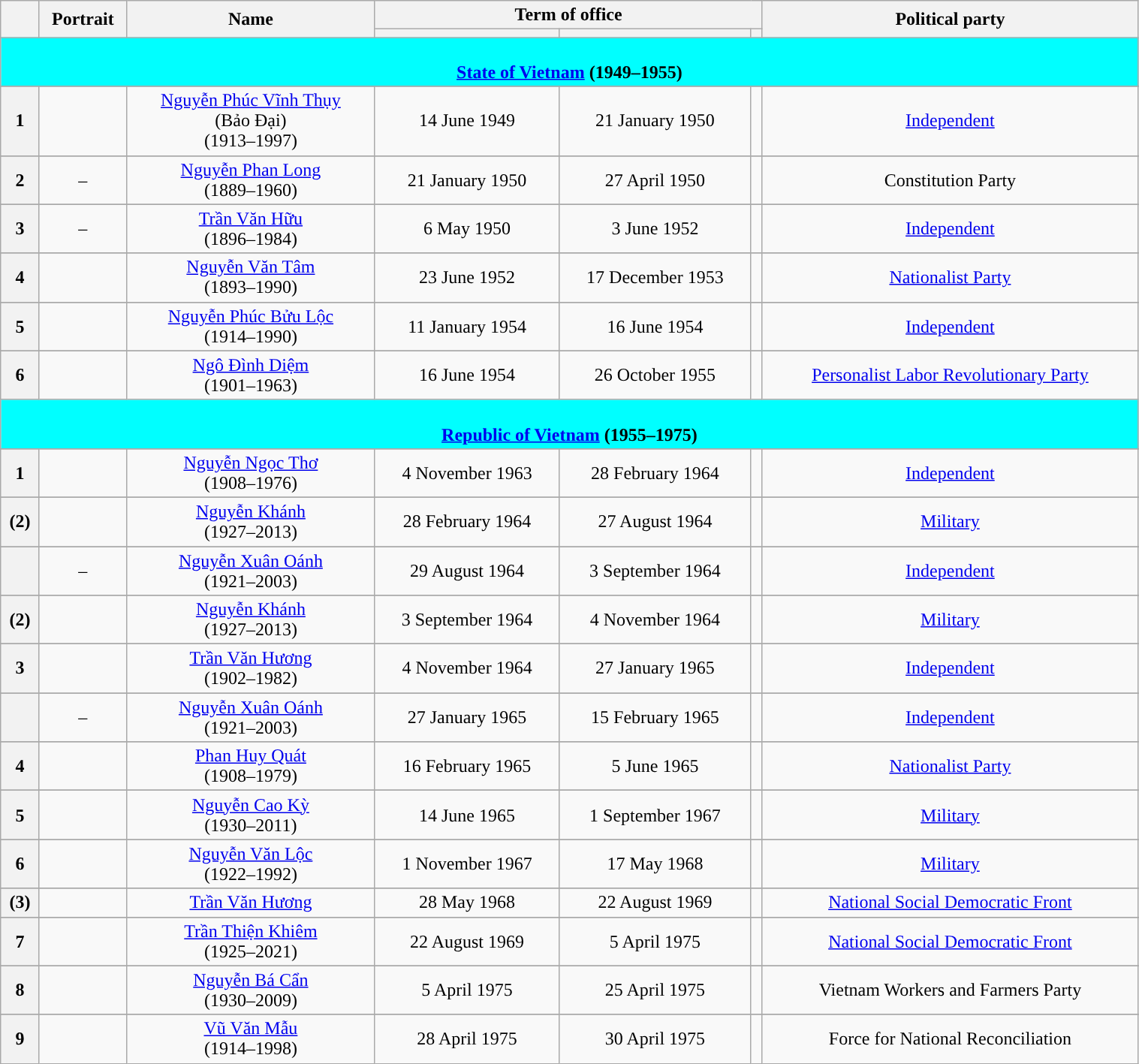<table class="wikitable" style="text-align:center; border:1px #aaf solid; width:80%;">
<tr>
<th rowspan="2"></th>
<th rowspan="2" style="width:70px;">Portrait</th>
<th rowspan="2">Name<br></th>
<th colspan="3">Term of office</th>
<th rowspan="2">Political party</th>
</tr>
<tr>
<th></th>
<th></th>
<th></th>
</tr>
<tr style="background:cyan;">
<td colspan="7" style="text-align: center;"><strong> <br><a href='#'>State of Vietnam</a> (1949–1955)</strong></td>
</tr>
<tr>
</tr>
<tr style="text-align:center;">
<th style="background: ">1</th>
<td></td>
<td><a href='#'>Nguyễn Phúc Vĩnh Thụy</a><br>(Bảo Đại)<br>(1913–1997)</td>
<td>14 June 1949</td>
<td>21 January 1950</td>
<td></td>
<td><a href='#'>Independent</a></td>
</tr>
<tr>
</tr>
<tr style="text-align:center;">
<th style="background: ">2</th>
<td>–</td>
<td><a href='#'>Nguyễn Phan Long</a><br>(1889–1960)</td>
<td>21 January 1950</td>
<td>27 April 1950</td>
<td></td>
<td>Constitution Party</td>
</tr>
<tr>
</tr>
<tr style="text-align:center;">
<th style="background: ">3</th>
<td>–</td>
<td><a href='#'>Trần Văn Hữu</a><br>(1896–1984)</td>
<td>6 May 1950</td>
<td>3 June 1952</td>
<td></td>
<td><a href='#'>Independent</a></td>
</tr>
<tr>
</tr>
<tr style="text-align:center;">
<th style="background: ">4</th>
<td></td>
<td><a href='#'>Nguyễn Văn Tâm</a><br>(1893–1990)</td>
<td>23 June 1952</td>
<td>17 December 1953</td>
<td></td>
<td><a href='#'>Nationalist Party</a></td>
</tr>
<tr>
</tr>
<tr style="text-align:center;">
<th style="background: ">5</th>
<td></td>
<td><a href='#'>Nguyễn Phúc Bửu Lộc</a><br>(1914–1990)</td>
<td>11 January 1954</td>
<td>16 June 1954</td>
<td></td>
<td><a href='#'>Independent</a></td>
</tr>
<tr>
</tr>
<tr style="text-align:center;">
<th style="background: ">6</th>
<td></td>
<td><a href='#'>Ngô Đình Diệm</a><br>(1901–1963)</td>
<td>16 June 1954</td>
<td>26 October 1955</td>
<td></td>
<td><a href='#'>Personalist Labor Revolutionary Party</a></td>
</tr>
<tr style="background:cyan;">
<td colspan="7" style="text-align: center;"> <br><strong><a href='#'>Republic of Vietnam</a> (1955–1975)</strong></td>
</tr>
<tr>
</tr>
<tr style="text-align:center;">
<th style="background: ">1</th>
<td></td>
<td><a href='#'>Nguyễn Ngọc Thơ</a><br>(1908–1976)</td>
<td>4 November 1963</td>
<td>28 February 1964</td>
<td></td>
<td><a href='#'>Independent</a></td>
</tr>
<tr>
</tr>
<tr style="text-align:center;">
<th style="background: ">(2)</th>
<td></td>
<td><a href='#'>Nguyễn Khánh</a><br>(1927–2013)</td>
<td>28 February 1964</td>
<td>27 August 1964</td>
<td></td>
<td><a href='#'>Military</a></td>
</tr>
<tr>
</tr>
<tr style="text-align:center;">
<th style="background: "></th>
<td>–</td>
<td><a href='#'>Nguyễn Xuân Oánh</a><br>(1921–2003)</td>
<td>29 August 1964</td>
<td>3 September 1964</td>
<td></td>
<td><a href='#'>Independent</a></td>
</tr>
<tr>
</tr>
<tr style="text-align:center;">
<th style="background: ">(2)</th>
<td></td>
<td><a href='#'>Nguyễn Khánh</a><br>(1927–2013)<br></td>
<td>3 September 1964</td>
<td>4 November 1964</td>
<td></td>
<td><a href='#'>Military</a></td>
</tr>
<tr>
</tr>
<tr style="text-align:center;">
<th style="background: ">3</th>
<td></td>
<td><a href='#'>Trần Văn Hương</a><br>(1902–1982)</td>
<td>4 November 1964</td>
<td>27 January 1965</td>
<td></td>
<td><a href='#'>Independent</a></td>
</tr>
<tr>
</tr>
<tr style="text-align:center;">
<th style="background: "></th>
<td>–</td>
<td><a href='#'>Nguyễn Xuân Oánh</a><br>(1921–2003)<br></td>
<td>27 January 1965</td>
<td>15 February 1965</td>
<td></td>
<td><a href='#'>Independent</a></td>
</tr>
<tr>
</tr>
<tr style="text-align:center;">
<th style="background: ">4</th>
<td></td>
<td><a href='#'>Phan Huy Quát</a><br>(1908–1979)</td>
<td>16 February 1965</td>
<td>5 June 1965</td>
<td></td>
<td><a href='#'>Nationalist Party</a></td>
</tr>
<tr>
</tr>
<tr style="text-align:center;">
<th style="background: ">5</th>
<td></td>
<td><a href='#'>Nguyễn Cao Kỳ</a><br>(1930–2011)</td>
<td>14 June 1965</td>
<td>1 September 1967</td>
<td></td>
<td><a href='#'>Military</a></td>
</tr>
<tr>
</tr>
<tr style="text-align:center;">
<th style="background: ">6</th>
<td></td>
<td><a href='#'>Nguyễn Văn Lộc</a><br>(1922–1992)</td>
<td>1 November 1967</td>
<td>17 May 1968</td>
<td></td>
<td><a href='#'>Military</a></td>
</tr>
<tr>
</tr>
<tr style="text-align:center;">
<th style="background: ">(3)</th>
<td></td>
<td><a href='#'>Trần Văn Hương</a></td>
<td>28 May 1968</td>
<td>22 August 1969</td>
<td></td>
<td><a href='#'>National Social Democratic Front</a></td>
</tr>
<tr>
</tr>
<tr style="text-align:center;">
<th style="background: ">7</th>
<td></td>
<td><a href='#'>Trần Thiện Khiêm</a><br>(1925–2021)</td>
<td>22 August 1969</td>
<td>5 April 1975</td>
<td></td>
<td><a href='#'>National Social Democratic Front</a></td>
</tr>
<tr>
</tr>
<tr style="text-align:center;">
<th style="background: ">8</th>
<td></td>
<td><a href='#'>Nguyễn Bá Cẩn</a><br>(1930–2009)</td>
<td>5 April 1975</td>
<td>25 April 1975</td>
<td></td>
<td>Vietnam Workers and Farmers Party</td>
</tr>
<tr>
</tr>
<tr style="text-align:center;">
<th style="background: ">9</th>
<td></td>
<td><a href='#'>Vũ Văn Mẫu</a><br>(1914–1998)</td>
<td>28 April 1975</td>
<td>30 April 1975</td>
<td></td>
<td>Force for National Reconciliation</td>
</tr>
</table>
